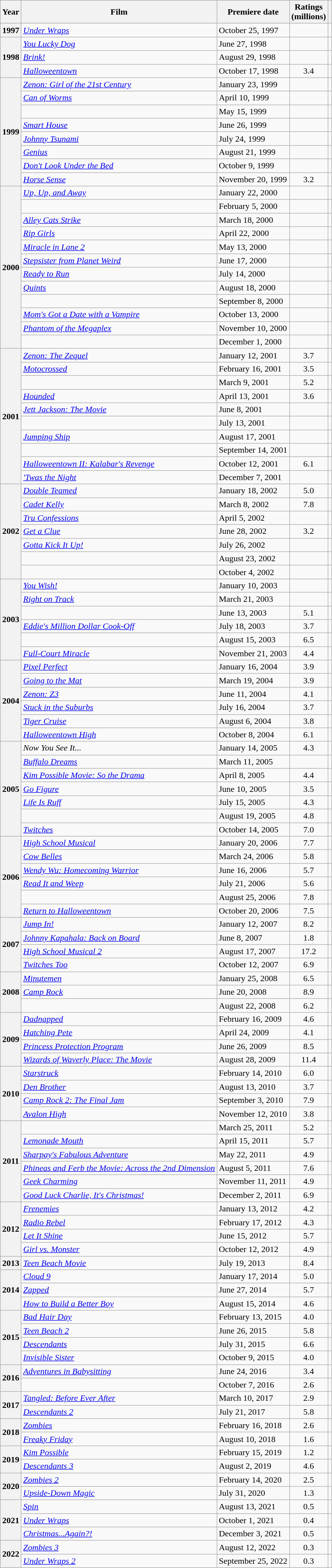<table class="wikitable plainrowheaders sortable">
<tr>
<th scope="col">Year</th>
<th scope="col">Film</th>
<th scope="col" data-sort-type="date">Premiere date</th>
<th scope="col" data-sort-type="number">Ratings<br>(millions)</th>
<th scope="col" class="unsortable"></th>
</tr>
<tr>
<th scope="row" style="text-align:center;" rowspan="1">1997</th>
<td><em><a href='#'>Under Wraps</a></em></td>
<td>October 25, 1997</td>
<td style="text-align:center;"></td>
<td> </td>
</tr>
<tr>
<th scope="row" style="text-align:center;" rowspan="3">1998</th>
<td><em><a href='#'>You Lucky Dog</a></em></td>
<td>June 27, 1998</td>
<td style="text-align:center;"></td>
<td></td>
</tr>
<tr>
<td><em><a href='#'>Brink!</a></em></td>
<td>August 29, 1998</td>
<td style="text-align:center;"></td>
<td></td>
</tr>
<tr>
<td><em><a href='#'>Halloweentown</a></em></td>
<td>October 17, 1998</td>
<td style="text-align:center;">3.4</td>
<td></td>
</tr>
<tr>
<th scope="row" style="text-align:center;" rowspan="8">1999</th>
<td><em><a href='#'>Zenon: Girl of the 21st Century</a></em></td>
<td>January 23, 1999</td>
<td style="text-align:center;"></td>
<td></td>
</tr>
<tr>
<td><em><a href='#'>Can of Worms</a></em></td>
<td>April 10, 1999</td>
<td style="text-align:center;"></td>
<td></td>
</tr>
<tr>
<td></td>
<td>May 15, 1999</td>
<td style="text-align:center;"></td>
<td></td>
</tr>
<tr>
<td><em><a href='#'>Smart House</a></em></td>
<td>June 26, 1999</td>
<td style="text-align:center;"></td>
<td></td>
</tr>
<tr>
<td><em><a href='#'>Johnny Tsunami</a></em></td>
<td>July 24, 1999</td>
<td style="text-align:center;"></td>
<td></td>
</tr>
<tr>
<td><em><a href='#'>Genius</a></em></td>
<td>August 21, 1999</td>
<td style="text-align:center;"></td>
<td></td>
</tr>
<tr>
<td><em><a href='#'>Don't Look Under the Bed</a></em></td>
<td>October 9, 1999</td>
<td style="text-align:center;"></td>
<td></td>
</tr>
<tr>
<td><em><a href='#'>Horse Sense</a></em></td>
<td>November 20, 1999</td>
<td style="text-align:center;">3.2</td>
<td></td>
</tr>
<tr>
<th scope="row" style="text-align:center;" rowspan="12">2000</th>
<td><em><a href='#'>Up, Up, and Away</a></em></td>
<td>January 22, 2000</td>
<td style="text-align:center;"></td>
<td></td>
</tr>
<tr>
<td></td>
<td>February 5, 2000</td>
<td style="text-align:center;"></td>
<td></td>
</tr>
<tr>
<td><em><a href='#'>Alley Cats Strike</a></em></td>
<td>March 18, 2000</td>
<td style="text-align:center;"></td>
<td></td>
</tr>
<tr>
<td><em><a href='#'>Rip Girls</a></em></td>
<td>April 22, 2000</td>
<td style="text-align:center;"></td>
<td></td>
</tr>
<tr>
<td><em><a href='#'>Miracle in Lane 2</a></em></td>
<td>May 13, 2000</td>
<td style="text-align:center;"></td>
<td></td>
</tr>
<tr>
<td><em><a href='#'>Stepsister from Planet Weird</a></em></td>
<td>June 17, 2000</td>
<td style="text-align:center;"></td>
<td></td>
</tr>
<tr>
<td><em><a href='#'>Ready to Run</a></em></td>
<td>July 14, 2000</td>
<td style="text-align:center;"></td>
<td></td>
</tr>
<tr>
<td><em><a href='#'>Quints</a></em></td>
<td>August 18, 2000</td>
<td style="text-align:center;"></td>
<td></td>
</tr>
<tr>
<td></td>
<td>September 8, 2000</td>
<td style="text-align:center;"></td>
<td></td>
</tr>
<tr>
<td><em><a href='#'>Mom's Got a Date with a Vampire</a></em></td>
<td>October 13, 2000</td>
<td style="text-align:center;"></td>
<td></td>
</tr>
<tr>
<td><em><a href='#'>Phantom of the Megaplex</a></em></td>
<td>November 10, 2000</td>
<td style="text-align:center;"></td>
<td></td>
</tr>
<tr>
<td></td>
<td>December 1, 2000</td>
<td style="text-align:center;"></td>
<td><br></td>
</tr>
<tr>
<th scope="row" style="text-align:center;" rowspan="10">2001</th>
<td><em><a href='#'>Zenon: The Zequel</a></em></td>
<td>January 12, 2001</td>
<td style="text-align:center;">3.7</td>
<td></td>
</tr>
<tr>
<td><em><a href='#'>Motocrossed</a></em></td>
<td>February 16, 2001</td>
<td style="text-align:center;">3.5</td>
<td></td>
</tr>
<tr>
<td></td>
<td>March 9, 2001</td>
<td style="text-align:center;">5.2</td>
<td></td>
</tr>
<tr>
<td><em><a href='#'>Hounded</a></em></td>
<td>April 13, 2001</td>
<td style="text-align:center;">3.6</td>
<td></td>
</tr>
<tr>
<td><em><a href='#'>Jett Jackson: The Movie</a></em></td>
<td>June 8, 2001</td>
<td style="text-align:center;"></td>
<td></td>
</tr>
<tr>
<td></td>
<td>July 13, 2001</td>
<td style="text-align:center;"></td>
<td></td>
</tr>
<tr>
<td><em><a href='#'>Jumping Ship</a></em></td>
<td>August 17, 2001</td>
<td style="text-align:center;"></td>
<td></td>
</tr>
<tr>
<td></td>
<td>September 14, 2001</td>
<td style="text-align:center;"></td>
<td></td>
</tr>
<tr>
<td><em><a href='#'>Halloweentown II: Kalabar's Revenge</a></em></td>
<td>October 12, 2001</td>
<td style="text-align:center;">6.1</td>
<td></td>
</tr>
<tr>
<td><em><a href='#'>'Twas the Night</a></em></td>
<td>December 7, 2001</td>
<td style="text-align:center;"></td>
<td></td>
</tr>
<tr>
<th scope="row" style="text-align:center;" rowspan="7">2002</th>
<td><em><a href='#'>Double Teamed</a></em></td>
<td>January 18, 2002</td>
<td style="text-align:center;">5.0</td>
<td></td>
</tr>
<tr>
<td><em><a href='#'>Cadet Kelly</a></em></td>
<td>March 8, 2002</td>
<td style="text-align:center;">7.8</td>
<td></td>
</tr>
<tr>
<td><em><a href='#'>Tru Confessions</a></em></td>
<td>April 5, 2002</td>
<td style="text-align:center;"></td>
<td></td>
</tr>
<tr>
<td><em><a href='#'>Get a Clue</a></em></td>
<td>June 28, 2002</td>
<td style="text-align:center;">3.2</td>
<td></td>
</tr>
<tr>
<td><em><a href='#'>Gotta Kick It Up!</a></em></td>
<td>July 26, 2002</td>
<td style="text-align:center;"></td>
<td></td>
</tr>
<tr>
<td></td>
<td>August 23, 2002</td>
<td style="text-align:center;"></td>
<td></td>
</tr>
<tr>
<td></td>
<td>October 4, 2002</td>
<td style="text-align:center;"></td>
<td></td>
</tr>
<tr>
<th scope="row" style="text-align:center;" rowspan="6">2003</th>
<td><em><a href='#'>You Wish!</a></em></td>
<td>January 10, 2003</td>
<td style="text-align:center;"></td>
<td></td>
</tr>
<tr>
<td><em><a href='#'>Right on Track</a></em></td>
<td>March 21, 2003</td>
<td style="text-align:center;"></td>
<td></td>
</tr>
<tr>
<td></td>
<td>June 13, 2003</td>
<td style="text-align:center;">5.1</td>
<td></td>
</tr>
<tr>
<td><em><a href='#'>Eddie's Million Dollar Cook-Off</a></em></td>
<td>July 18, 2003</td>
<td style="text-align:center;">3.7</td>
<td></td>
</tr>
<tr>
<td></td>
<td>August 15, 2003</td>
<td style="text-align:center;">6.5</td>
<td></td>
</tr>
<tr>
<td><em><a href='#'>Full-Court Miracle</a></em></td>
<td>November 21, 2003</td>
<td style="text-align:center;">4.4</td>
<td></td>
</tr>
<tr>
<th scope="row" style="text-align:center;" rowspan="6">2004</th>
<td><em><a href='#'>Pixel Perfect</a></em></td>
<td>January 16, 2004</td>
<td style="text-align:center;">3.9</td>
<td></td>
</tr>
<tr>
<td><em><a href='#'>Going to the Mat</a></em></td>
<td>March 19, 2004</td>
<td style="text-align:center;">3.9</td>
<td></td>
</tr>
<tr>
<td><em><a href='#'>Zenon: Z3</a></em></td>
<td>June 11, 2004</td>
<td style="text-align:center;">4.1</td>
<td></td>
</tr>
<tr>
<td><em><a href='#'>Stuck in the Suburbs</a></em></td>
<td>July 16, 2004</td>
<td style="text-align:center;">3.7</td>
<td></td>
</tr>
<tr>
<td><em><a href='#'>Tiger Cruise</a></em></td>
<td>August 6, 2004</td>
<td style="text-align:center;">3.8</td>
<td></td>
</tr>
<tr>
<td><em><a href='#'>Halloweentown High</a></em></td>
<td>October 8, 2004</td>
<td style="text-align:center;">6.1</td>
<td></td>
</tr>
<tr>
<th scope="row" style="text-align:center;" rowspan="7">2005</th>
<td><em>Now You See It...</em></td>
<td>January 14, 2005</td>
<td style="text-align:center;">4.3</td>
<td></td>
</tr>
<tr>
<td><em><a href='#'>Buffalo Dreams</a></em></td>
<td>March 11, 2005</td>
<td style="text-align:center;"></td>
<td></td>
</tr>
<tr>
<td><em><a href='#'>Kim Possible Movie: So the Drama</a></em></td>
<td>April 8, 2005</td>
<td style="text-align:center;">4.4</td>
<td></td>
</tr>
<tr>
<td><em><a href='#'>Go Figure</a></em></td>
<td>June 10, 2005</td>
<td style="text-align:center;">3.5</td>
<td></td>
</tr>
<tr>
<td><em><a href='#'>Life Is Ruff</a></em></td>
<td>July 15, 2005</td>
<td style="text-align:center;">4.3</td>
<td></td>
</tr>
<tr>
<td></td>
<td>August 19, 2005</td>
<td style="text-align:center;">4.8</td>
<td></td>
</tr>
<tr>
<td><em><a href='#'>Twitches</a></em></td>
<td>October 14, 2005</td>
<td style="text-align:center;">7.0</td>
<td></td>
</tr>
<tr>
<th scope="row" style="text-align:center;" rowspan="6">2006</th>
<td><em><a href='#'>High School Musical</a></em></td>
<td>January 20, 2006</td>
<td style="text-align:center;">7.7</td>
<td></td>
</tr>
<tr>
<td><em><a href='#'>Cow Belles</a></em></td>
<td>March 24, 2006</td>
<td style="text-align:center;">5.8</td>
<td></td>
</tr>
<tr>
<td><em><a href='#'>Wendy Wu: Homecoming Warrior</a></em></td>
<td>June 16, 2006</td>
<td style="text-align:center;">5.7</td>
<td></td>
</tr>
<tr>
<td><em><a href='#'>Read It and Weep</a></em></td>
<td>July 21, 2006</td>
<td style="text-align:center;">5.6</td>
<td></td>
</tr>
<tr>
<td></td>
<td>August 25, 2006</td>
<td style="text-align:center;">7.8</td>
<td></td>
</tr>
<tr>
<td><em><a href='#'>Return to Halloweentown</a></em></td>
<td>October 20, 2006</td>
<td style="text-align:center;">7.5</td>
<td></td>
</tr>
<tr>
<th scope="row" style="text-align:center;" rowspan="4">2007</th>
<td><em><a href='#'>Jump In!</a></em></td>
<td>January 12, 2007</td>
<td style="text-align:center;">8.2</td>
<td></td>
</tr>
<tr>
<td><em><a href='#'>Johnny Kapahala: Back on Board</a></em></td>
<td>June 8, 2007</td>
<td style="text-align:center;">1.8</td>
<td></td>
</tr>
<tr>
<td><em><a href='#'>High School Musical 2</a></em></td>
<td>August 17, 2007</td>
<td style="text-align:center;">17.2</td>
<td></td>
</tr>
<tr>
<td><em><a href='#'>Twitches Too</a></em></td>
<td>October 12, 2007</td>
<td style="text-align:center;">6.9</td>
<td></td>
</tr>
<tr>
<th scope="row" style="text-align:center;" rowspan="3">2008</th>
<td><em><a href='#'>Minutemen</a></em></td>
<td>January 25, 2008</td>
<td style="text-align:center;">6.5</td>
<td></td>
</tr>
<tr>
<td><em><a href='#'>Camp Rock</a></em></td>
<td>June 20, 2008</td>
<td style="text-align:center;">8.9</td>
<td></td>
</tr>
<tr>
<td></td>
<td>August 22, 2008</td>
<td style="text-align:center;">6.2</td>
<td></td>
</tr>
<tr>
<th scope="row" style="text-align:center;" rowspan="4">2009</th>
<td><em><a href='#'>Dadnapped</a></em></td>
<td>February 16, 2009</td>
<td style="text-align:center;">4.6</td>
<td></td>
</tr>
<tr>
<td><em><a href='#'>Hatching Pete</a></em></td>
<td>April 24, 2009</td>
<td style="text-align:center;">4.1</td>
<td></td>
</tr>
<tr>
<td><em><a href='#'>Princess Protection Program</a></em></td>
<td>June 26, 2009</td>
<td style="text-align:center;">8.5</td>
<td></td>
</tr>
<tr>
<td><em><a href='#'>Wizards of Waverly Place: The Movie</a></em></td>
<td>August 28, 2009</td>
<td style="text-align:center;">11.4</td>
<td></td>
</tr>
<tr>
<th scope="row" style="text-align:center;" rowspan="4">2010</th>
<td><em><a href='#'>Starstruck</a></em></td>
<td>February 14, 2010</td>
<td style="text-align:center;">6.0</td>
<td></td>
</tr>
<tr>
<td><em><a href='#'>Den Brother</a></em></td>
<td>August 13, 2010</td>
<td style="text-align:center;">3.7</td>
<td></td>
</tr>
<tr>
<td><em><a href='#'>Camp Rock 2: The Final Jam</a></em></td>
<td>September 3, 2010</td>
<td style="text-align:center;">7.9</td>
<td></td>
</tr>
<tr>
<td><em><a href='#'>Avalon High</a></em></td>
<td>November 12, 2010</td>
<td style="text-align:center;">3.8</td>
<td></td>
</tr>
<tr>
<th scope="row" style="text-align:center;" rowspan="6">2011</th>
<td></td>
<td>March 25, 2011</td>
<td style="text-align:center;">5.2</td>
<td></td>
</tr>
<tr>
<td><em><a href='#'>Lemonade Mouth</a></em></td>
<td>April 15, 2011</td>
<td style="text-align:center;">5.7</td>
<td></td>
</tr>
<tr>
<td><em><a href='#'>Sharpay's Fabulous Adventure</a></em></td>
<td>May 22, 2011</td>
<td style="text-align:center;">4.9</td>
<td></td>
</tr>
<tr>
<td><em><a href='#'>Phineas and Ferb the Movie: Across the 2nd Dimension</a></em></td>
<td>August 5, 2011</td>
<td style="text-align:center;">7.6</td>
<td></td>
</tr>
<tr>
<td><em><a href='#'>Geek Charming</a></em></td>
<td>November 11, 2011</td>
<td style="text-align:center;">4.9</td>
<td></td>
</tr>
<tr>
<td><em><a href='#'>Good Luck Charlie, It's Christmas!</a></em></td>
<td>December 2, 2011</td>
<td style="text-align:center;">6.9</td>
<td></td>
</tr>
<tr>
<th scope="row" style="text-align:center;" rowspan="4">2012</th>
<td><em><a href='#'>Frenemies</a></em></td>
<td>January 13, 2012</td>
<td style="text-align:center;">4.2</td>
<td></td>
</tr>
<tr>
<td><em><a href='#'>Radio Rebel</a></em></td>
<td>February 17, 2012</td>
<td style="text-align:center;">4.3</td>
<td></td>
</tr>
<tr>
<td><em><a href='#'>Let It Shine</a></em></td>
<td>June 15, 2012</td>
<td style="text-align:center;">5.7</td>
<td></td>
</tr>
<tr>
<td><em><a href='#'>Girl vs. Monster</a></em></td>
<td>October 12, 2012</td>
<td style="text-align:center;">4.9</td>
<td></td>
</tr>
<tr>
<th scope="row" style="text-align:center;" rowspan="1">2013</th>
<td><em><a href='#'>Teen Beach Movie</a></em></td>
<td>July 19, 2013</td>
<td style="text-align:center;">8.4</td>
<td></td>
</tr>
<tr>
<th scope="row" style="text-align:center;" rowspan="3">2014</th>
<td><em><a href='#'>Cloud 9</a></em></td>
<td>January 17, 2014</td>
<td style="text-align:center;">5.0</td>
<td></td>
</tr>
<tr>
<td><em><a href='#'>Zapped</a></em></td>
<td>June 27, 2014</td>
<td style="text-align:center;">5.7</td>
<td></td>
</tr>
<tr>
<td><em><a href='#'>How to Build a Better Boy</a></em></td>
<td>August 15, 2014</td>
<td style="text-align:center;">4.6</td>
<td></td>
</tr>
<tr>
<th scope="row" style="text-align:center;" rowspan="4">2015</th>
<td><em><a href='#'>Bad Hair Day</a></em></td>
<td>February 13, 2015</td>
<td style="text-align:center;">4.0</td>
<td></td>
</tr>
<tr>
<td><em><a href='#'>Teen Beach 2</a></em></td>
<td>June 26, 2015</td>
<td style="text-align:center;">5.8</td>
<td></td>
</tr>
<tr>
<td><em><a href='#'>Descendants</a></em></td>
<td>July 31, 2015</td>
<td style="text-align:center;">6.6</td>
<td></td>
</tr>
<tr>
<td><em><a href='#'>Invisible Sister</a></em></td>
<td>October 9, 2015</td>
<td style="text-align:center;">4.0</td>
<td></td>
</tr>
<tr>
<th scope="row" style="text-align:center;" rowspan="2">2016</th>
<td><em><a href='#'>Adventures in Babysitting</a></em></td>
<td>June 24, 2016</td>
<td style="text-align:center;">3.4</td>
<td></td>
</tr>
<tr>
<td></td>
<td>October 7, 2016</td>
<td style="text-align:center;">2.6</td>
<td></td>
</tr>
<tr>
<th scope="row" style="text-align:center;" rowspan="2">2017</th>
<td><em><a href='#'>Tangled: Before Ever After</a></em></td>
<td>March 10, 2017</td>
<td style="text-align:center;">2.9</td>
<td></td>
</tr>
<tr>
<td><em><a href='#'>Descendants 2</a></em></td>
<td>July 21, 2017</td>
<td style="text-align:center;">5.8</td>
<td></td>
</tr>
<tr>
<th scope="row" style="text-align:center;" rowspan="2">2018</th>
<td><em><a href='#'>Zombies</a></em></td>
<td>February 16, 2018</td>
<td style="text-align:center;">2.6</td>
<td></td>
</tr>
<tr>
<td><em><a href='#'>Freaky Friday</a></em></td>
<td>August 10, 2018</td>
<td style="text-align:center;">1.6</td>
<td></td>
</tr>
<tr>
<th scope="row" style="text-align:center;" rowspan="2">2019</th>
<td><em><a href='#'>Kim Possible</a></em></td>
<td>February 15, 2019</td>
<td style="text-align:center;">1.2</td>
<td></td>
</tr>
<tr>
<td><em><a href='#'>Descendants 3</a></em></td>
<td>August 2, 2019</td>
<td style="text-align:center;">4.6</td>
<td></td>
</tr>
<tr>
<th scope="row" style="text-align:center;" rowspan="2">2020</th>
<td><em><a href='#'>Zombies 2</a></em></td>
<td>February 14, 2020</td>
<td style="text-align:center;">2.5</td>
<td></td>
</tr>
<tr>
<td><em><a href='#'>Upside-Down Magic</a></em></td>
<td>July 31, 2020</td>
<td style="text-align:center;">1.3</td>
<td></td>
</tr>
<tr>
<th scope="row" style="text-align:center;" rowspan="3">2021</th>
<td><em><a href='#'>Spin</a></em></td>
<td>August 13, 2021</td>
<td style="text-align:center;">0.5</td>
<td></td>
</tr>
<tr>
<td><em><a href='#'>Under Wraps</a></em></td>
<td>October 1, 2021</td>
<td style="text-align:center;">0.4</td>
<td></td>
</tr>
<tr>
<td><em><a href='#'>Christmas...Again?!</a></em></td>
<td>December 3, 2021</td>
<td style="text-align:center;">0.5</td>
<td></td>
</tr>
<tr>
<th scope="row" style="text-align:center;" rowspan="2">2022</th>
<td><em><a href='#'>Zombies 3</a></em></td>
<td>August 12, 2022</td>
<td style="text-align:center;">0.3</td>
<td></td>
</tr>
<tr>
<td><em><a href='#'>Under Wraps 2</a></em></td>
<td>September 25, 2022</td>
<td style="text-align:center;">0.3</td>
<td></td>
</tr>
</table>
